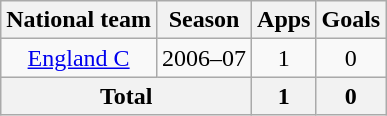<table class="wikitable" style="text-align: center;">
<tr>
<th>National team</th>
<th>Season</th>
<th>Apps</th>
<th>Goals</th>
</tr>
<tr>
<td rowspan="1" valign="center"><a href='#'>England C</a></td>
<td>2006–07</td>
<td>1</td>
<td>0</td>
</tr>
<tr>
<th colspan="2">Total</th>
<th>1</th>
<th>0</th>
</tr>
</table>
